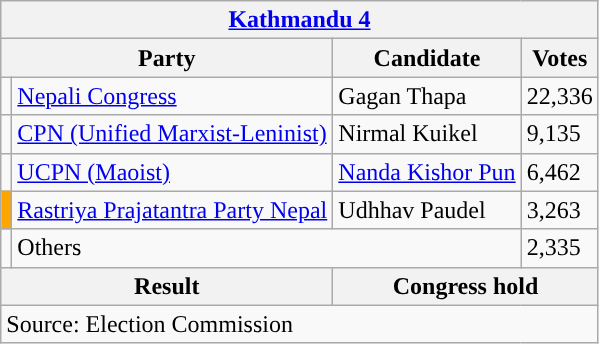<table class="wikitable">
<tr>
<th colspan="4"><a href='#'>Kathmandu 4</a></th>
</tr>
<tr>
<th colspan="2">Party</th>
<th>Candidate</th>
<th>Votes</th>
</tr>
<tr>
<td style="background-color:"></td>
<td><a href='#'>Nepali Congress</a></td>
<td>Gagan Thapa</td>
<td>22,336</td>
</tr>
<tr>
<td style="background-color:"></td>
<td><a href='#'>CPN (Unified Marxist-Leninist)</a></td>
<td>Nirmal Kuikel</td>
<td>9,135</td>
</tr>
<tr>
<td style="background-color:"></td>
<td><a href='#'>UCPN (Maoist)</a></td>
<td><a href='#'>Nanda Kishor Pun</a></td>
<td>6,462</td>
</tr>
<tr>
<td style="background-color:orange"></td>
<td><a href='#'>Rastriya Prajatantra Party Nepal</a></td>
<td>Udhhav Paudel</td>
<td>3,263</td>
</tr>
<tr>
<td></td>
<td colspan="2">Others</td>
<td>2,335</td>
</tr>
<tr>
<th colspan="2">Result</th>
<th colspan="2">Congress hold</th>
</tr>
<tr>
<td colspan="4">Source: Election Commission</td>
</tr>
</table>
